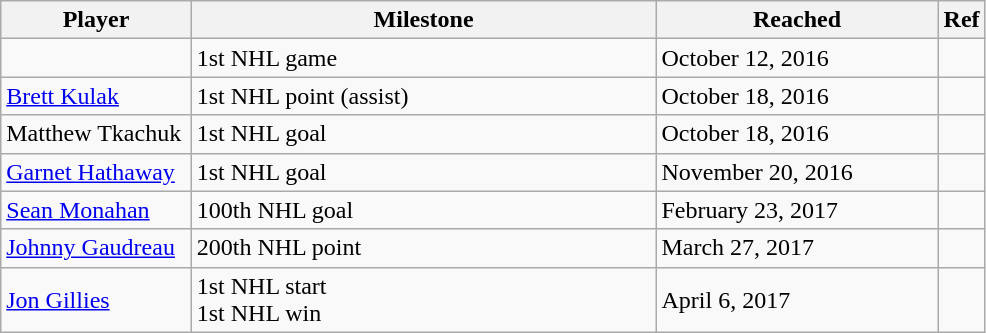<table class="wikitable sortable" style="width:52%;">
<tr align=center>
<th style="width:20%;">Player</th>
<th style="width:50%;">Milestone</th>
<th style="width:30%;" data-sort-type="date">Reached</th>
<th style="width:10%;" data-sort-type="date">Ref</th>
</tr>
<tr>
<td></td>
<td>1st NHL game</td>
<td>October 12, 2016</td>
<td></td>
</tr>
<tr>
<td><a href='#'>Brett Kulak</a></td>
<td>1st NHL point (assist)</td>
<td>October 18, 2016</td>
<td></td>
</tr>
<tr>
<td>Matthew Tkachuk</td>
<td>1st NHL goal</td>
<td>October 18, 2016</td>
<td></td>
</tr>
<tr>
<td><a href='#'>Garnet Hathaway</a></td>
<td>1st NHL goal</td>
<td>November 20, 2016</td>
<td></td>
</tr>
<tr>
<td><a href='#'>Sean Monahan</a></td>
<td>100th NHL goal</td>
<td>February 23, 2017</td>
<td></td>
</tr>
<tr>
<td><a href='#'>Johnny Gaudreau</a></td>
<td>200th NHL point</td>
<td>March 27, 2017</td>
<td></td>
</tr>
<tr>
<td><a href='#'>Jon Gillies</a></td>
<td>1st NHL start<br>1st NHL win</td>
<td>April 6, 2017</td>
<td></td>
</tr>
</table>
